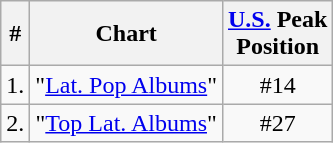<table class="wikitable">
<tr>
<th>#</th>
<th>Chart</th>
<th><a href='#'>U.S.</a> Peak<br>Position</th>
</tr>
<tr>
<td>1.</td>
<td style="text-align:center;">"<a href='#'>Lat. Pop Albums</a>"</td>
<td style="text-align:center;">#14</td>
</tr>
<tr>
<td>2.</td>
<td style="text-align:center;">"<a href='#'>Top Lat. Albums</a>"</td>
<td style="text-align:center;">#27</td>
</tr>
</table>
